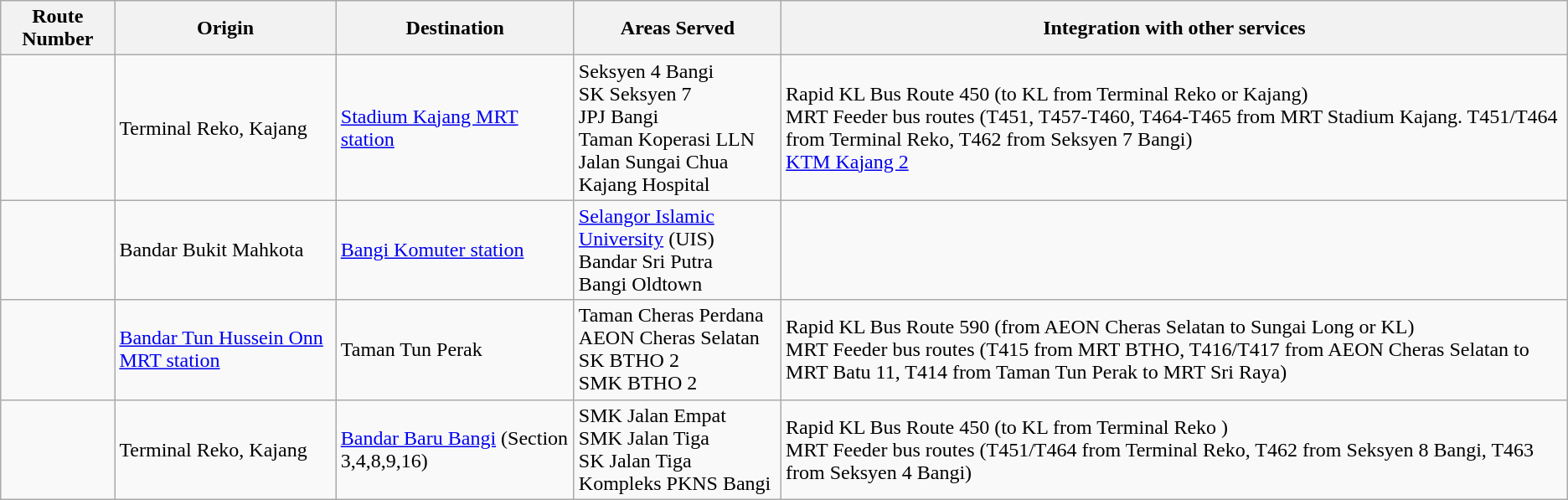<table class="wikitable">
<tr>
<th>Route Number</th>
<th>Origin</th>
<th>Destination</th>
<th>Areas Served</th>
<th>Integration with other services</th>
</tr>
<tr>
<td></td>
<td>Terminal Reko, Kajang</td>
<td> <a href='#'>Stadium Kajang MRT station</a></td>
<td>Seksyen 4 Bangi<br>SK Seksyen 7<br>JPJ Bangi<br>Taman Koperasi LLN<br>Jalan Sungai Chua<br>Kajang Hospital</td>
<td>Rapid KL Bus Route 450 (to KL from Terminal Reko or Kajang)<br>MRT Feeder bus routes (T451, T457-T460, T464-T465 from MRT Stadium Kajang. T451/T464 from Terminal Reko, T462 from Seksyen 7 Bangi)<br><a href='#'>KTM Kajang 2</a></td>
</tr>
<tr>
<td></td>
<td>Bandar Bukit Mahkota</td>
<td> <a href='#'>Bangi Komuter station</a></td>
<td><a href='#'>Selangor Islamic University</a> (UIS)<br>Bandar Sri Putra<br>Bangi Oldtown</td>
<td></td>
</tr>
<tr>
<td></td>
<td> <a href='#'>Bandar Tun Hussein Onn MRT station</a></td>
<td>Taman Tun Perak</td>
<td>Taman Cheras Perdana<br>AEON Cheras Selatan<br>SK BTHO 2<br>SMK BTHO 2</td>
<td>Rapid KL Bus Route 590 (from AEON Cheras Selatan to Sungai Long or KL)<br>MRT Feeder bus routes (T415 from MRT BTHO, T416/T417 from AEON Cheras Selatan to MRT Batu 11, T414 from Taman Tun Perak to MRT Sri Raya)</td>
</tr>
<tr>
<td></td>
<td>Terminal Reko, Kajang</td>
<td><a href='#'>Bandar Baru Bangi</a> (Section 3,4,8,9,16)</td>
<td>SMK Jalan Empat<br>SMK Jalan Tiga<br>SK Jalan Tiga<br>Kompleks PKNS Bangi</td>
<td>Rapid KL Bus Route 450 (to KL from Terminal Reko )<br>MRT Feeder bus routes (T451/T464 from Terminal Reko, T462 from Seksyen 8 Bangi, T463 from Seksyen 4 Bangi)</td>
</tr>
</table>
